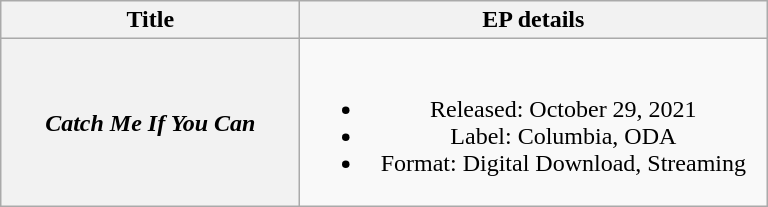<table class="wikitable plainrowheaders" style="text-align: center;">
<tr>
<th scope="col" style="width:12em;">Title</th>
<th scope="col" style="width:19em;">EP details</th>
</tr>
<tr>
<th scope="row"><em>Catch Me If You Can</em></th>
<td><br><ul><li>Released: October 29, 2021</li><li>Label: Columbia, ODA</li><li>Format: Digital Download, Streaming</li></ul></td>
</tr>
</table>
